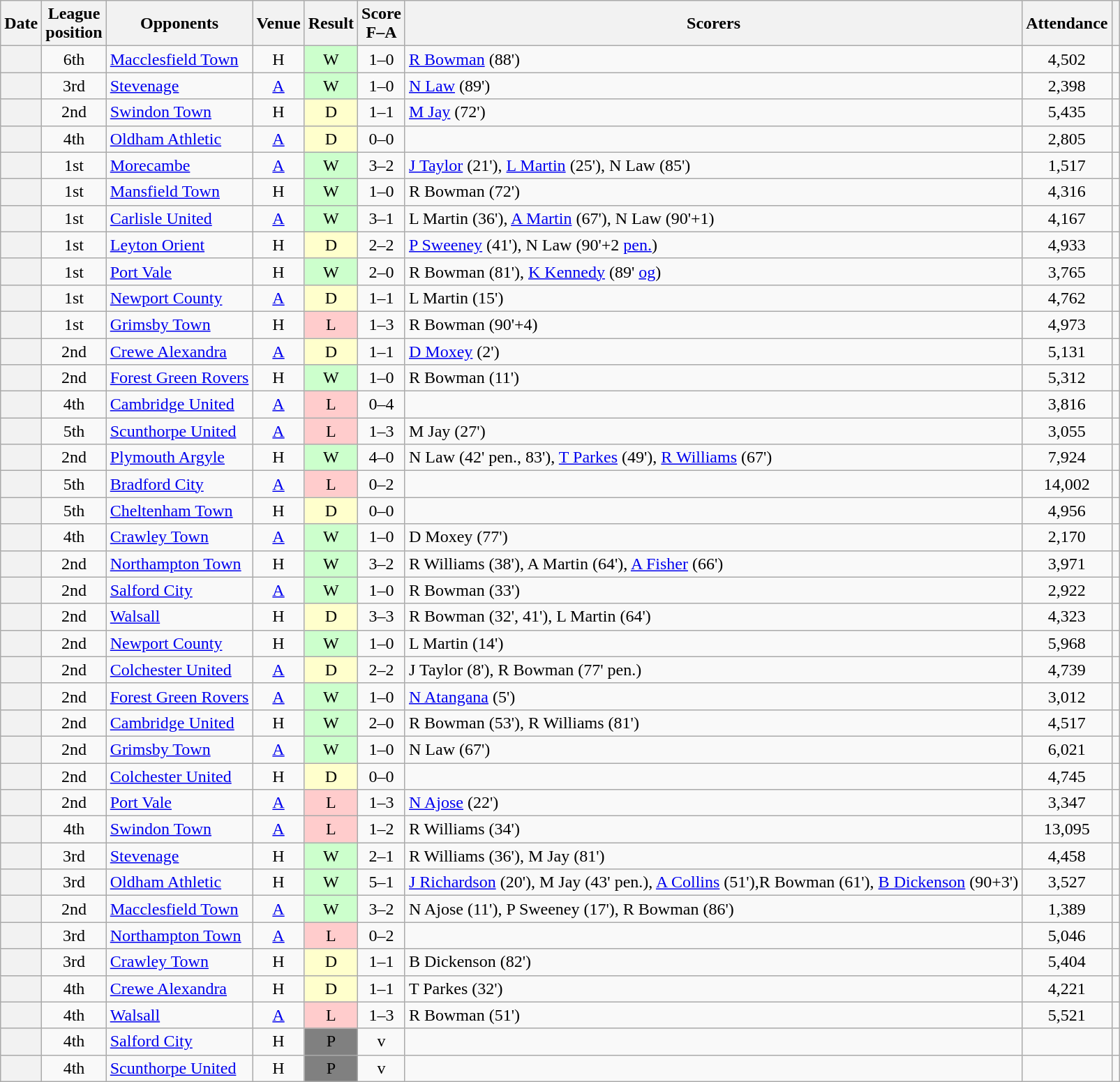<table class="wikitable plainrowheaders sortable" style="text-align:center">
<tr>
<th scope=col>Date</th>
<th scope=col>League<br>position</th>
<th scope=col>Opponents</th>
<th scope=col>Venue</th>
<th scope=col>Result</th>
<th scope=col>Score<br>F–A</th>
<th scope=col class=unsortable>Scorers</th>
<th scope=col>Attendance</th>
<th scope=col class=unsortable></th>
</tr>
<tr>
<th scope=row></th>
<td>6th</td>
<td align=left><a href='#'>Macclesfield Town</a></td>
<td>H</td>
<td style=background-color:#CCFFCC>W</td>
<td>1–0</td>
<td align=left><a href='#'>R Bowman</a> (88')</td>
<td>4,502</td>
<td></td>
</tr>
<tr>
<th scope=row></th>
<td>3rd</td>
<td align=left><a href='#'>Stevenage</a></td>
<td><a href='#'>A</a></td>
<td style=background-color:#CCFFCC>W</td>
<td>1–0</td>
<td align=left><a href='#'>N Law</a> (89')</td>
<td>2,398</td>
<td></td>
</tr>
<tr>
<th scope=row></th>
<td>2nd</td>
<td align=left><a href='#'>Swindon Town</a></td>
<td>H</td>
<td style=background-color:#FFFFCC>D</td>
<td>1–1</td>
<td align=left><a href='#'>M Jay</a> (72')</td>
<td>5,435</td>
<td></td>
</tr>
<tr>
<th scope=row></th>
<td>4th</td>
<td align=left><a href='#'>Oldham Athletic</a></td>
<td><a href='#'>A</a></td>
<td style=background-color:#FFFFCC>D</td>
<td>0–0</td>
<td align=left></td>
<td>2,805</td>
<td></td>
</tr>
<tr>
<th scope=row></th>
<td>1st</td>
<td align=left><a href='#'>Morecambe</a></td>
<td><a href='#'>A</a></td>
<td style=background-color:#CCFFCC>W</td>
<td>3–2</td>
<td align=left><a href='#'>J Taylor</a> (21'), <a href='#'>L Martin</a> (25'), N Law (85')</td>
<td>1,517</td>
<td></td>
</tr>
<tr>
<th scope=row></th>
<td>1st</td>
<td align=left><a href='#'>Mansfield Town</a></td>
<td>H</td>
<td style=background-color:#CCFFCC>W</td>
<td>1–0</td>
<td align=left>R Bowman (72')</td>
<td>4,316</td>
<td></td>
</tr>
<tr>
<th scope=row></th>
<td>1st</td>
<td align=left><a href='#'>Carlisle United</a></td>
<td><a href='#'>A</a></td>
<td style=background-color:#CCFFCC>W</td>
<td>3–1</td>
<td align=left>L Martin (36'), <a href='#'>A Martin</a> (67'), N Law (90'+1)</td>
<td>4,167</td>
<td></td>
</tr>
<tr>
<th scope=row></th>
<td>1st</td>
<td align=left><a href='#'>Leyton Orient</a></td>
<td>H</td>
<td style=background-color:#FFFFCC>D</td>
<td>2–2</td>
<td align=left><a href='#'>P Sweeney</a> (41'), N Law (90'+2 <a href='#'>pen.</a>)</td>
<td>4,933</td>
<td></td>
</tr>
<tr>
<th scope=row></th>
<td>1st</td>
<td align=left><a href='#'>Port Vale</a></td>
<td>H</td>
<td style=background-color:#CCFFCC>W</td>
<td>2–0</td>
<td align=left>R Bowman (81'), <a href='#'>K Kennedy</a> (89' <a href='#'>og</a>)</td>
<td>3,765</td>
<td></td>
</tr>
<tr>
<th scope=row></th>
<td>1st</td>
<td align=left><a href='#'>Newport County</a></td>
<td><a href='#'>A</a></td>
<td style=background-color:#FFFFCC>D</td>
<td>1–1</td>
<td align=left>L Martin (15')</td>
<td>4,762</td>
<td></td>
</tr>
<tr>
<th scope=row></th>
<td>1st</td>
<td align=left><a href='#'>Grimsby Town</a></td>
<td>H</td>
<td style=background-color:#FFCCCC>L</td>
<td>1–3</td>
<td align=left>R Bowman (90'+4)</td>
<td>4,973</td>
<td></td>
</tr>
<tr>
<th scope=row></th>
<td>2nd</td>
<td align=left><a href='#'>Crewe Alexandra</a></td>
<td><a href='#'>A</a></td>
<td style=background-color:#FFFFCC>D</td>
<td>1–1</td>
<td align=left><a href='#'>D Moxey</a> (2')</td>
<td>5,131</td>
<td></td>
</tr>
<tr>
<th scope=row></th>
<td>2nd</td>
<td align=left><a href='#'>Forest Green Rovers</a></td>
<td>H</td>
<td style=background-color:#CCFFCC>W</td>
<td>1–0</td>
<td align=left>R Bowman (11')</td>
<td>5,312</td>
<td></td>
</tr>
<tr>
<th scope=row></th>
<td>4th</td>
<td align=left><a href='#'>Cambridge United</a></td>
<td><a href='#'>A</a></td>
<td style=background-color:#FFCCCC>L</td>
<td>0–4</td>
<td></td>
<td>3,816</td>
<td></td>
</tr>
<tr>
<th scope=row></th>
<td>5th</td>
<td align=left><a href='#'>Scunthorpe United</a></td>
<td><a href='#'>A</a></td>
<td style=background-color:#FFCCCC>L</td>
<td>1–3</td>
<td align=left>M Jay (27')</td>
<td>3,055</td>
<td></td>
</tr>
<tr>
<th scope=row></th>
<td>2nd</td>
<td align=left><a href='#'>Plymouth Argyle</a></td>
<td>H</td>
<td style=background-color:#CCFFCC>W</td>
<td>4–0</td>
<td align=left>N Law (42' pen., 83'), <a href='#'>T Parkes</a> (49'), <a href='#'>R Williams</a> (67')</td>
<td>7,924</td>
<td></td>
</tr>
<tr>
<th scope=row></th>
<td>5th</td>
<td align=left><a href='#'>Bradford City</a></td>
<td><a href='#'>A</a></td>
<td style=background-color:#FFCCCC>L</td>
<td>0–2</td>
<td align=left></td>
<td>14,002</td>
<td></td>
</tr>
<tr>
<th scope=row></th>
<td>5th</td>
<td align=left><a href='#'>Cheltenham Town</a></td>
<td>H</td>
<td style=background-color:#FFFFCC>D</td>
<td>0–0</td>
<td align=left></td>
<td>4,956</td>
<td></td>
</tr>
<tr>
<th scope=row></th>
<td>4th</td>
<td align=left><a href='#'>Crawley Town</a></td>
<td><a href='#'>A</a></td>
<td style=background-color:#CCFFCC>W</td>
<td>1–0</td>
<td align=left>D Moxey (77')</td>
<td>2,170</td>
<td></td>
</tr>
<tr>
<th scope=row></th>
<td>2nd</td>
<td align=left><a href='#'>Northampton Town</a></td>
<td>H</td>
<td style=background-color:#CCFFCC>W</td>
<td>3–2</td>
<td align=left>R Williams (38'), A Martin (64'), <a href='#'>A Fisher</a> (66')</td>
<td>3,971</td>
<td></td>
</tr>
<tr>
<th scope=row></th>
<td>2nd</td>
<td align=left><a href='#'>Salford City</a></td>
<td><a href='#'>A</a></td>
<td style=background-color:#CCFFCC>W</td>
<td>1–0</td>
<td align=left>R Bowman (33')</td>
<td>2,922</td>
<td></td>
</tr>
<tr>
<th scope=row></th>
<td>2nd</td>
<td align=left><a href='#'>Walsall</a></td>
<td>H</td>
<td style=background-color:#FFFFCC>D</td>
<td>3–3</td>
<td align=left>R Bowman (32', 41'), L Martin (64')</td>
<td>4,323</td>
<td></td>
</tr>
<tr>
<th scope=row></th>
<td>2nd</td>
<td align=left><a href='#'>Newport County</a></td>
<td>H</td>
<td style=background-color:#CCFFCC>W</td>
<td>1–0</td>
<td align=left>L Martin (14')</td>
<td>5,968</td>
<td></td>
</tr>
<tr>
<th scope=row></th>
<td>2nd</td>
<td align=left><a href='#'>Colchester United</a></td>
<td><a href='#'>A</a></td>
<td style=background-color:#FFFFCC>D</td>
<td>2–2</td>
<td align=left>J Taylor (8'), R Bowman (77' pen.)</td>
<td>4,739</td>
<td></td>
</tr>
<tr>
<th scope=row></th>
<td>2nd</td>
<td align=left><a href='#'>Forest Green Rovers</a></td>
<td><a href='#'>A</a></td>
<td style=background-color:#CCFFCC>W</td>
<td>1–0</td>
<td align=left><a href='#'>N Atangana</a> (5')</td>
<td>3,012</td>
<td></td>
</tr>
<tr>
<th scope=row></th>
<td>2nd</td>
<td align=left><a href='#'>Cambridge United</a></td>
<td>H</td>
<td style=background-color:#CCFFCC>W</td>
<td>2–0</td>
<td align=left>R Bowman (53'), R Williams (81')</td>
<td>4,517</td>
<td></td>
</tr>
<tr>
<th scope=row></th>
<td>2nd</td>
<td align=left><a href='#'>Grimsby Town</a></td>
<td><a href='#'>A</a></td>
<td style=background-color:#CCFFCC>W</td>
<td>1–0</td>
<td align=left>N Law (67')</td>
<td>6,021</td>
<td></td>
</tr>
<tr>
<th scope=row></th>
<td>2nd</td>
<td align=left><a href='#'>Colchester United</a></td>
<td>H</td>
<td style=background-color:#FFFFCC>D</td>
<td>0–0</td>
<td></td>
<td>4,745</td>
<td></td>
</tr>
<tr>
<th scope=row></th>
<td>2nd</td>
<td align=left><a href='#'>Port Vale</a></td>
<td><a href='#'>A</a></td>
<td style=background-color:#FFCCCC>L</td>
<td>1–3</td>
<td align=left><a href='#'>N Ajose</a> (22')</td>
<td>3,347</td>
<td></td>
</tr>
<tr>
<th scope=row></th>
<td>4th</td>
<td align=left><a href='#'>Swindon Town</a></td>
<td><a href='#'>A</a></td>
<td style=background-color:#FFCCCC>L</td>
<td>1–2</td>
<td align=left>R Williams (34')</td>
<td>13,095</td>
<td></td>
</tr>
<tr>
<th scope=row></th>
<td>3rd</td>
<td align=left><a href='#'>Stevenage</a></td>
<td>H</td>
<td style=background-color:#CCFFCC>W</td>
<td>2–1</td>
<td align=left>R Williams (36'), M Jay (81')</td>
<td>4,458</td>
<td></td>
</tr>
<tr>
<th scope=row></th>
<td>3rd</td>
<td align=left><a href='#'>Oldham Athletic</a></td>
<td>H</td>
<td style=background-color:#CCFFCC>W</td>
<td>5–1</td>
<td align=left><a href='#'>J Richardson</a> (20'), M Jay (43' pen.), <a href='#'>A Collins</a> (51'),R Bowman (61'), <a href='#'>B Dickenson</a> (90+3')</td>
<td>3,527</td>
<td></td>
</tr>
<tr>
<th scope=row></th>
<td>2nd</td>
<td align=left><a href='#'>Macclesfield Town</a></td>
<td><a href='#'>A</a></td>
<td style=background-color:#CCFFCC>W</td>
<td>3–2</td>
<td align=left>N Ajose (11'), P Sweeney (17'), R Bowman (86')</td>
<td>1,389</td>
<td></td>
</tr>
<tr>
<th scope=row></th>
<td>3rd</td>
<td align=left><a href='#'>Northampton Town</a></td>
<td><a href='#'>A</a></td>
<td style=background-color:#FFCCCC>L</td>
<td>0–2</td>
<td align=left></td>
<td>5,046</td>
<td></td>
</tr>
<tr>
<th scope=row></th>
<td>3rd</td>
<td align=left><a href='#'>Crawley Town</a></td>
<td>H</td>
<td style=background-color:#FFFFCC>D</td>
<td>1–1</td>
<td align=left>B Dickenson (82')</td>
<td>5,404</td>
<td></td>
</tr>
<tr>
<th scope=row></th>
<td>4th</td>
<td align=left><a href='#'>Crewe Alexandra</a></td>
<td>H</td>
<td style=background-color:#FFFFCC>D</td>
<td>1–1</td>
<td align=left>T Parkes (32')</td>
<td>4,221</td>
<td></td>
</tr>
<tr>
<th scope=row></th>
<td>4th</td>
<td align=left><a href='#'>Walsall</a></td>
<td><a href='#'>A</a></td>
<td style=background-color:#FFCCCC>L</td>
<td>1–3</td>
<td align=left>R Bowman (51')</td>
<td>5,521</td>
<td></td>
</tr>
<tr>
<th scope=row></th>
<td>4th</td>
<td align=left><a href='#'>Salford City</a></td>
<td>H</td>
<td style=background-color:#808080>P</td>
<td>v</td>
<td></td>
<td></td>
<td></td>
</tr>
<tr>
<th scope=row></th>
<td>4th</td>
<td align=left><a href='#'>Scunthorpe United</a></td>
<td>H</td>
<td style=background-color:#808080>P</td>
<td>v</td>
<td></td>
<td></td>
<td></td>
</tr>
</table>
